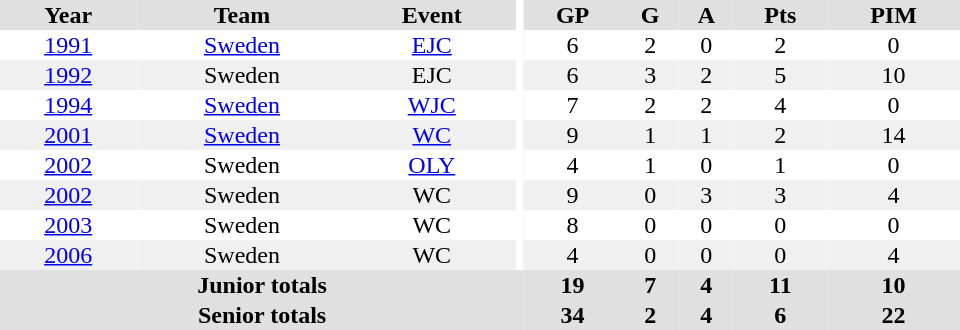<table border="0" cellpadding="1" cellspacing="0" ID="Table3" style="text-align:center; width:40em">
<tr bgcolor="#e0e0e0">
<th>Year</th>
<th>Team</th>
<th>Event</th>
<th rowspan="102" bgcolor="#ffffff"></th>
<th>GP</th>
<th>G</th>
<th>A</th>
<th>Pts</th>
<th>PIM</th>
</tr>
<tr>
<td><a href='#'>1991</a></td>
<td><a href='#'>Sweden</a></td>
<td><a href='#'>EJC</a></td>
<td>6</td>
<td>2</td>
<td>0</td>
<td>2</td>
<td>0</td>
</tr>
<tr bgcolor="#f0f0f0">
<td><a href='#'>1992</a></td>
<td>Sweden</td>
<td>EJC</td>
<td>6</td>
<td>3</td>
<td>2</td>
<td>5</td>
<td>10</td>
</tr>
<tr>
<td><a href='#'>1994</a></td>
<td><a href='#'>Sweden</a></td>
<td><a href='#'>WJC</a></td>
<td>7</td>
<td>2</td>
<td>2</td>
<td>4</td>
<td>0</td>
</tr>
<tr bgcolor="#f0f0f0">
<td><a href='#'>2001</a></td>
<td><a href='#'>Sweden</a></td>
<td><a href='#'>WC</a></td>
<td>9</td>
<td>1</td>
<td>1</td>
<td>2</td>
<td>14</td>
</tr>
<tr>
<td><a href='#'>2002</a></td>
<td>Sweden</td>
<td><a href='#'>OLY</a></td>
<td>4</td>
<td>1</td>
<td>0</td>
<td>1</td>
<td>0</td>
</tr>
<tr bgcolor="#f0f0f0">
<td><a href='#'>2002</a></td>
<td>Sweden</td>
<td>WC</td>
<td>9</td>
<td>0</td>
<td>3</td>
<td>3</td>
<td>4</td>
</tr>
<tr>
<td><a href='#'>2003</a></td>
<td>Sweden</td>
<td>WC</td>
<td>8</td>
<td>0</td>
<td>0</td>
<td>0</td>
<td>0</td>
</tr>
<tr bgcolor="#f0f0f0">
<td><a href='#'>2006</a></td>
<td>Sweden</td>
<td>WC</td>
<td>4</td>
<td>0</td>
<td>0</td>
<td>0</td>
<td>4</td>
</tr>
<tr bgcolor="#e0e0e0">
<th colspan="4">Junior totals</th>
<th>19</th>
<th>7</th>
<th>4</th>
<th>11</th>
<th>10</th>
</tr>
<tr bgcolor="#e0e0e0">
<th colspan="4">Senior totals</th>
<th>34</th>
<th>2</th>
<th>4</th>
<th>6</th>
<th>22</th>
</tr>
</table>
